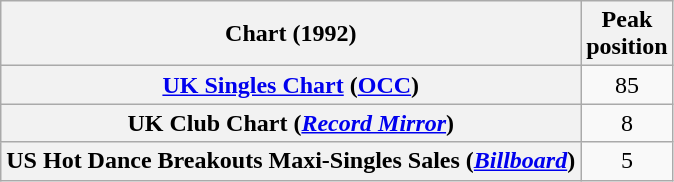<table class="wikitable sortable plainrowheaders" style="text-align:center">
<tr>
<th>Chart (1992)</th>
<th>Peak<br>position</th>
</tr>
<tr>
<th scope="row"><a href='#'>UK Singles Chart</a> (<a href='#'>OCC</a>)</th>
<td>85</td>
</tr>
<tr>
<th scope="row">UK Club Chart (<em><a href='#'>Record Mirror</a></em>)</th>
<td>8</td>
</tr>
<tr>
<th scope="row">US Hot Dance Breakouts Maxi-Singles Sales (<em><a href='#'>Billboard</a></em>)</th>
<td>5</td>
</tr>
</table>
